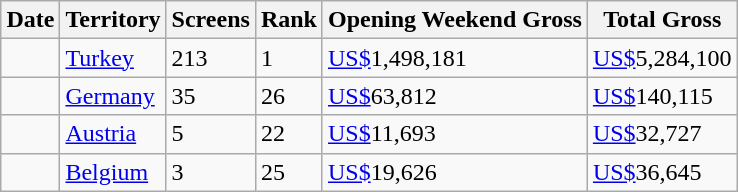<table class="wikitable sortable" align="center" style="margin:auto;">
<tr>
<th>Date</th>
<th>Territory</th>
<th>Screens</th>
<th>Rank</th>
<th>Opening Weekend Gross</th>
<th>Total Gross</th>
</tr>
<tr>
<td></td>
<td><a href='#'>Turkey</a></td>
<td>213</td>
<td>1</td>
<td><a href='#'>US$</a>1,498,181</td>
<td><a href='#'>US$</a>5,284,100</td>
</tr>
<tr>
<td></td>
<td><a href='#'>Germany</a></td>
<td>35</td>
<td>26</td>
<td><a href='#'>US$</a>63,812</td>
<td><a href='#'>US$</a>140,115</td>
</tr>
<tr>
<td></td>
<td><a href='#'>Austria</a></td>
<td>5</td>
<td>22</td>
<td><a href='#'>US$</a>11,693</td>
<td><a href='#'>US$</a>32,727</td>
</tr>
<tr>
<td></td>
<td><a href='#'>Belgium</a></td>
<td>3</td>
<td>25</td>
<td><a href='#'>US$</a>19,626</td>
<td><a href='#'>US$</a>36,645</td>
</tr>
</table>
